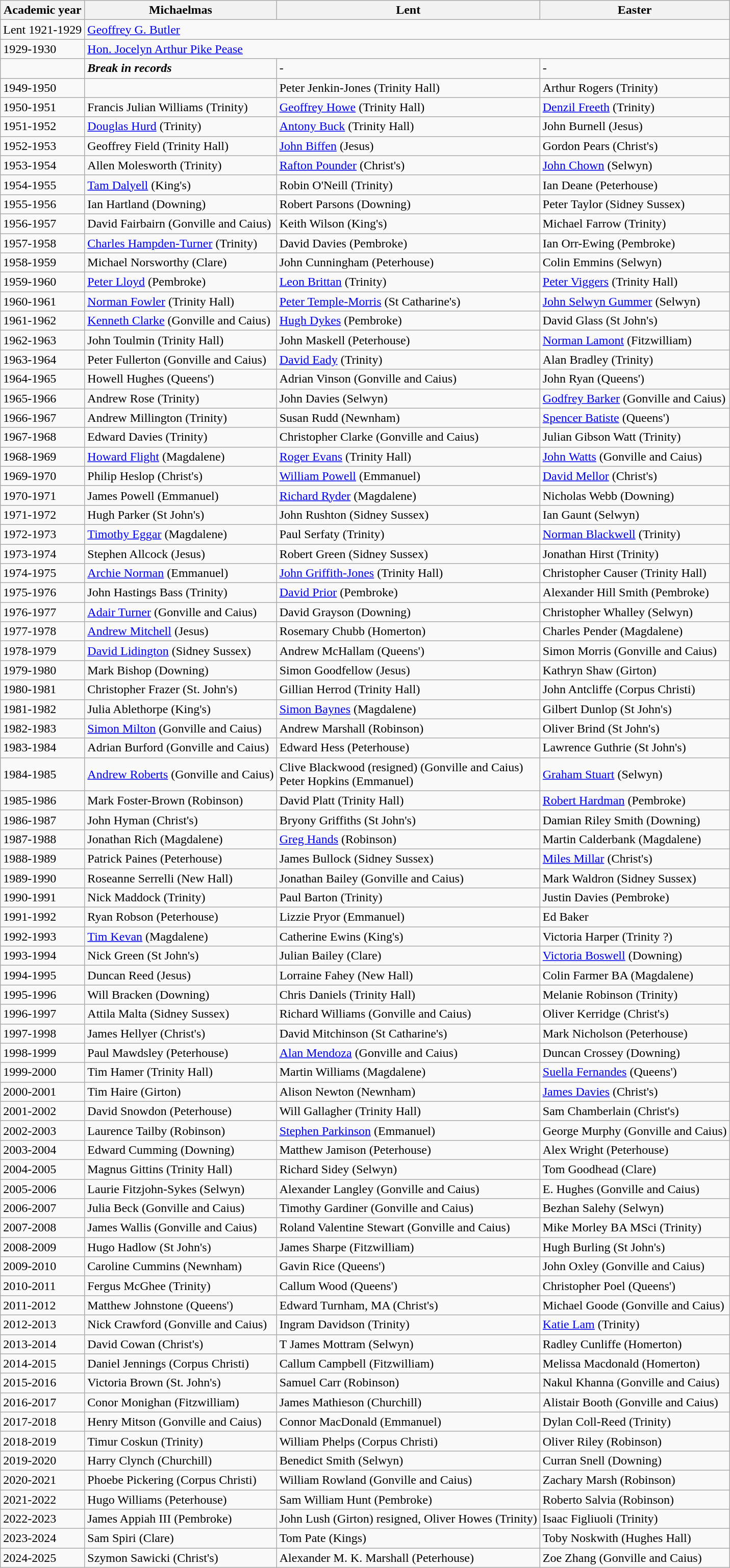<table class="wikitable">
<tr>
<th>Academic year</th>
<th>Michaelmas</th>
<th>Lent</th>
<th>Easter</th>
</tr>
<tr>
<td>Lent 1921-1929</td>
<td colspan="3"><a href='#'>Geoffrey G. Butler</a></td>
</tr>
<tr>
<td>1929-1930</td>
<td colspan="3"><a href='#'>Hon. Jocelyn Arthur Pike Pease</a></td>
</tr>
<tr>
<td></td>
<td><strong><em>Break in records</em></strong></td>
<td>-</td>
<td>-</td>
</tr>
<tr>
<td>1949-1950</td>
<td></td>
<td>Peter Jenkin-Jones (Trinity Hall)</td>
<td>Arthur Rogers (Trinity)</td>
</tr>
<tr>
<td>1950-1951</td>
<td>Francis Julian Williams (Trinity)</td>
<td><a href='#'>Geoffrey Howe</a> (Trinity Hall)</td>
<td><a href='#'>Denzil Freeth</a> (Trinity)</td>
</tr>
<tr>
<td>1951-1952</td>
<td><a href='#'>Douglas Hurd</a> (Trinity)</td>
<td><a href='#'>Antony Buck</a> (Trinity Hall)</td>
<td>John Burnell (Jesus)</td>
</tr>
<tr>
<td>1952-1953</td>
<td>Geoffrey Field (Trinity Hall)</td>
<td><a href='#'>John Biffen</a> (Jesus)</td>
<td>Gordon Pears (Christ's)</td>
</tr>
<tr>
<td>1953-1954</td>
<td>Allen Molesworth (Trinity)</td>
<td><a href='#'>Rafton Pounder</a> (Christ's)</td>
<td><a href='#'>John Chown</a> (Selwyn)</td>
</tr>
<tr>
<td>1954-1955</td>
<td><a href='#'>Tam Dalyell</a> (King's)</td>
<td>Robin O'Neill (Trinity)</td>
<td>Ian Deane (Peterhouse)</td>
</tr>
<tr>
<td>1955-1956</td>
<td>Ian Hartland (Downing)</td>
<td>Robert Parsons (Downing)</td>
<td>Peter Taylor (Sidney Sussex)</td>
</tr>
<tr>
<td>1956-1957</td>
<td>David Fairbairn (Gonville and Caius)</td>
<td>Keith Wilson (King's)</td>
<td>Michael Farrow (Trinity)</td>
</tr>
<tr>
<td>1957-1958</td>
<td><a href='#'>Charles Hampden-Turner</a> (Trinity)</td>
<td>David Davies (Pembroke)</td>
<td>Ian Orr-Ewing (Pembroke)</td>
</tr>
<tr>
<td>1958-1959</td>
<td>Michael Norsworthy (Clare)</td>
<td>John Cunningham (Peterhouse)</td>
<td>Colin Emmins (Selwyn)</td>
</tr>
<tr>
<td>1959-1960</td>
<td><a href='#'>Peter Lloyd</a> (Pembroke)</td>
<td><a href='#'>Leon Brittan</a> (Trinity)</td>
<td><a href='#'>Peter Viggers</a> (Trinity Hall)</td>
</tr>
<tr>
<td>1960-1961</td>
<td><a href='#'>Norman Fowler</a> (Trinity Hall)</td>
<td><a href='#'>Peter Temple-Morris</a> (St Catharine's)</td>
<td><a href='#'>John Selwyn Gummer</a> (Selwyn)</td>
</tr>
<tr>
<td>1961-1962</td>
<td><a href='#'>Kenneth Clarke</a> (Gonville and Caius)</td>
<td><a href='#'>Hugh Dykes</a> (Pembroke)</td>
<td>David Glass (St John's)</td>
</tr>
<tr>
<td>1962-1963</td>
<td>John Toulmin (Trinity Hall)</td>
<td>John Maskell (Peterhouse)</td>
<td><a href='#'>Norman Lamont</a> (Fitzwilliam)</td>
</tr>
<tr>
<td>1963-1964</td>
<td>Peter Fullerton (Gonville and Caius)</td>
<td><a href='#'>David Eady</a> (Trinity)</td>
<td>Alan Bradley (Trinity)</td>
</tr>
<tr>
<td>1964-1965</td>
<td>Howell Hughes (Queens')</td>
<td>Adrian Vinson (Gonville and Caius)</td>
<td>John Ryan (Queens')</td>
</tr>
<tr>
<td>1965-1966</td>
<td>Andrew Rose (Trinity)</td>
<td>John Davies (Selwyn)</td>
<td><a href='#'>Godfrey Barker</a> (Gonville and Caius)</td>
</tr>
<tr>
<td>1966-1967</td>
<td>Andrew Millington (Trinity)</td>
<td>Susan Rudd (Newnham)</td>
<td><a href='#'>Spencer Batiste</a> (Queens')</td>
</tr>
<tr>
<td>1967-1968</td>
<td>Edward Davies (Trinity)</td>
<td>Christopher Clarke (Gonville and Caius)</td>
<td>Julian Gibson Watt (Trinity)</td>
</tr>
<tr>
<td>1968-1969</td>
<td><a href='#'>Howard Flight</a> (Magdalene)</td>
<td><a href='#'>Roger Evans</a> (Trinity Hall)</td>
<td><a href='#'>John Watts</a> (Gonville and Caius)</td>
</tr>
<tr>
<td>1969-1970</td>
<td>Philip Heslop (Christ's)</td>
<td><a href='#'>William Powell</a> (Emmanuel)</td>
<td><a href='#'>David Mellor</a> (Christ's)</td>
</tr>
<tr>
<td>1970-1971</td>
<td>James Powell (Emmanuel)</td>
<td><a href='#'>Richard Ryder</a> (Magdalene)</td>
<td>Nicholas Webb (Downing)</td>
</tr>
<tr>
<td>1971-1972</td>
<td>Hugh Parker (St John's)</td>
<td>John Rushton (Sidney Sussex)</td>
<td>Ian Gaunt (Selwyn)</td>
</tr>
<tr>
<td>1972-1973</td>
<td><a href='#'>Timothy Eggar</a> (Magdalene)</td>
<td>Paul Serfaty (Trinity)</td>
<td><a href='#'>Norman Blackwell</a> (Trinity)</td>
</tr>
<tr>
<td>1973-1974</td>
<td>Stephen Allcock (Jesus)</td>
<td>Robert Green (Sidney Sussex)</td>
<td>Jonathan Hirst (Trinity)</td>
</tr>
<tr>
<td>1974-1975</td>
<td><a href='#'>Archie Norman</a> (Emmanuel)</td>
<td><a href='#'>John Griffith-Jones</a> (Trinity Hall)</td>
<td>Christopher Causer (Trinity Hall)</td>
</tr>
<tr>
<td>1975-1976</td>
<td>John Hastings Bass (Trinity)</td>
<td><a href='#'>David Prior</a> (Pembroke)</td>
<td>Alexander Hill Smith (Pembroke)</td>
</tr>
<tr>
<td>1976-1977</td>
<td><a href='#'>Adair Turner</a> (Gonville and Caius)</td>
<td>David Grayson (Downing)</td>
<td>Christopher Whalley (Selwyn)</td>
</tr>
<tr>
<td>1977-1978</td>
<td><a href='#'>Andrew Mitchell</a> (Jesus)</td>
<td>Rosemary Chubb (Homerton)</td>
<td>Charles Pender (Magdalene)</td>
</tr>
<tr>
<td>1978-1979</td>
<td><a href='#'>David Lidington</a> (Sidney Sussex)</td>
<td>Andrew McHallam (Queens')</td>
<td>Simon Morris (Gonville and Caius)</td>
</tr>
<tr>
<td>1979-1980</td>
<td>Mark Bishop (Downing)</td>
<td>Simon Goodfellow (Jesus)</td>
<td>Kathryn Shaw (Girton)</td>
</tr>
<tr>
<td>1980-1981</td>
<td>Christopher Frazer (St. John's)</td>
<td>Gillian Herrod (Trinity Hall)</td>
<td>John Antcliffe (Corpus Christi)</td>
</tr>
<tr>
<td>1981-1982</td>
<td>Julia Ablethorpe (King's)</td>
<td><a href='#'>Simon Baynes</a> (Magdalene)</td>
<td>Gilbert Dunlop (St John's)</td>
</tr>
<tr>
<td>1982-1983</td>
<td><a href='#'>Simon Milton</a> (Gonville and Caius)</td>
<td>Andrew Marshall (Robinson)</td>
<td>Oliver Brind (St John's)</td>
</tr>
<tr>
<td>1983-1984</td>
<td>Adrian Burford (Gonville and Caius)</td>
<td>Edward Hess (Peterhouse)</td>
<td>Lawrence Guthrie (St John's)</td>
</tr>
<tr>
<td>1984-1985</td>
<td><a href='#'>Andrew Roberts</a> (Gonville and Caius)</td>
<td>Clive Blackwood (resigned) (Gonville and Caius)<br>Peter Hopkins (Emmanuel)</td>
<td><a href='#'>Graham Stuart</a> (Selwyn)</td>
</tr>
<tr>
<td>1985-1986</td>
<td>Mark Foster-Brown (Robinson)</td>
<td>David Platt (Trinity Hall)</td>
<td><a href='#'>Robert Hardman</a> (Pembroke)</td>
</tr>
<tr>
<td>1986-1987</td>
<td>John Hyman (Christ's)</td>
<td>Bryony Griffiths (St John's)</td>
<td>Damian Riley Smith (Downing)</td>
</tr>
<tr>
<td>1987-1988</td>
<td>Jonathan Rich (Magdalene)</td>
<td><a href='#'>Greg Hands</a> (Robinson)</td>
<td>Martin Calderbank (Magdalene)</td>
</tr>
<tr>
<td>1988-1989</td>
<td>Patrick Paines (Peterhouse)</td>
<td>James Bullock (Sidney Sussex)</td>
<td><a href='#'>Miles Millar</a> (Christ's)</td>
</tr>
<tr>
<td>1989-1990</td>
<td>Roseanne Serrelli (New Hall)</td>
<td>Jonathan Bailey (Gonville and Caius)</td>
<td>Mark Waldron (Sidney Sussex)</td>
</tr>
<tr>
<td>1990-1991</td>
<td>Nick Maddock (Trinity)</td>
<td>Paul Barton (Trinity)</td>
<td>Justin Davies (Pembroke)</td>
</tr>
<tr>
<td>1991-1992</td>
<td>Ryan Robson (Peterhouse)</td>
<td>Lizzie Pryor (Emmanuel)</td>
<td>Ed Baker</td>
</tr>
<tr>
<td>1992-1993</td>
<td><a href='#'>Tim Kevan</a> (Magdalene)</td>
<td>Catherine Ewins (King's)</td>
<td>Victoria Harper (Trinity ?)</td>
</tr>
<tr>
<td>1993-1994</td>
<td>Nick Green (St John's)</td>
<td>Julian Bailey (Clare)</td>
<td><a href='#'>Victoria Boswell</a> (Downing)</td>
</tr>
<tr>
<td>1994-1995</td>
<td>Duncan Reed (Jesus)</td>
<td>Lorraine Fahey (New Hall)</td>
<td>Colin Farmer BA (Magdalene)</td>
</tr>
<tr>
<td>1995-1996</td>
<td>Will Bracken (Downing)</td>
<td>Chris Daniels (Trinity Hall)</td>
<td>Melanie Robinson (Trinity)</td>
</tr>
<tr>
<td>1996-1997</td>
<td>Attila Malta (Sidney Sussex)</td>
<td>Richard Williams (Gonville and Caius)</td>
<td>Oliver Kerridge (Christ's)</td>
</tr>
<tr>
<td>1997-1998</td>
<td>James Hellyer (Christ's)</td>
<td>David Mitchinson (St Catharine's)</td>
<td>Mark Nicholson (Peterhouse)</td>
</tr>
<tr>
<td>1998-1999</td>
<td>Paul Mawdsley (Peterhouse)</td>
<td><a href='#'>Alan Mendoza</a> (Gonville and Caius)</td>
<td>Duncan Crossey (Downing)</td>
</tr>
<tr>
<td>1999-2000</td>
<td>Tim Hamer (Trinity Hall)</td>
<td>Martin Williams (Magdalene)</td>
<td><a href='#'>Suella Fernandes</a> (Queens')</td>
</tr>
<tr>
<td>2000-2001</td>
<td>Tim Haire (Girton)</td>
<td>Alison Newton (Newnham)</td>
<td><a href='#'>James Davies</a> (Christ's)</td>
</tr>
<tr>
<td>2001-2002</td>
<td>David Snowdon (Peterhouse)</td>
<td>Will Gallagher (Trinity Hall)</td>
<td>Sam Chamberlain (Christ's)</td>
</tr>
<tr>
<td>2002-2003</td>
<td>Laurence Tailby (Robinson)</td>
<td><a href='#'>Stephen Parkinson</a> (Emmanuel)</td>
<td>George Murphy (Gonville and Caius)</td>
</tr>
<tr>
<td>2003-2004</td>
<td>Edward Cumming (Downing)</td>
<td>Matthew Jamison (Peterhouse)</td>
<td>Alex Wright (Peterhouse)</td>
</tr>
<tr>
<td>2004-2005</td>
<td>Magnus Gittins (Trinity Hall)</td>
<td>Richard Sidey (Selwyn)</td>
<td>Tom Goodhead (Clare)</td>
</tr>
<tr>
<td>2005-2006</td>
<td>Laurie Fitzjohn-Sykes (Selwyn)</td>
<td>Alexander Langley (Gonville and Caius)</td>
<td>E. Hughes (Gonville and Caius)</td>
</tr>
<tr>
<td>2006-2007</td>
<td>Julia Beck (Gonville and Caius)</td>
<td>Timothy Gardiner (Gonville and Caius)</td>
<td>Bezhan Salehy (Selwyn)</td>
</tr>
<tr>
<td>2007-2008</td>
<td>James Wallis (Gonville and Caius)</td>
<td>Roland Valentine Stewart (Gonville and Caius)</td>
<td>Mike Morley BA MSci (Trinity)</td>
</tr>
<tr>
<td>2008-2009</td>
<td>Hugo Hadlow (St John's)</td>
<td>James Sharpe (Fitzwilliam)</td>
<td>Hugh Burling (St John's)</td>
</tr>
<tr>
<td>2009-2010</td>
<td>Caroline Cummins (Newnham)</td>
<td>Gavin Rice (Queens')</td>
<td>John Oxley (Gonville and Caius)</td>
</tr>
<tr>
<td>2010-2011</td>
<td>Fergus McGhee (Trinity)</td>
<td>Callum Wood (Queens')</td>
<td>Christopher Poel (Queens')</td>
</tr>
<tr>
<td>2011-2012</td>
<td>Matthew Johnstone (Queens')</td>
<td>Edward Turnham, MA (Christ's)</td>
<td>Michael Goode (Gonville and Caius)</td>
</tr>
<tr>
<td>2012-2013</td>
<td>Nick Crawford (Gonville and Caius)</td>
<td>Ingram Davidson (Trinity)</td>
<td><a href='#'>Katie Lam</a> (Trinity)</td>
</tr>
<tr>
<td>2013-2014</td>
<td>David Cowan (Christ's)</td>
<td>T James Mottram (Selwyn)</td>
<td>Radley Cunliffe (Homerton)</td>
</tr>
<tr>
<td>2014-2015</td>
<td>Daniel Jennings (Corpus Christi)</td>
<td>Callum Campbell (Fitzwilliam)</td>
<td>Melissa Macdonald (Homerton)</td>
</tr>
<tr>
<td>2015-2016</td>
<td>Victoria Brown (St. John's)</td>
<td>Samuel Carr (Robinson)</td>
<td>Nakul Khanna (Gonville and Caius)</td>
</tr>
<tr>
<td>2016-2017</td>
<td>Conor Monighan (Fitzwilliam)</td>
<td>James Mathieson (Churchill)</td>
<td>Alistair Booth (Gonville and Caius)</td>
</tr>
<tr>
<td>2017-2018</td>
<td>Henry Mitson (Gonville and Caius)</td>
<td>Connor MacDonald (Emmanuel)</td>
<td>Dylan Coll-Reed (Trinity)</td>
</tr>
<tr>
<td>2018-2019</td>
<td>Timur Coskun (Trinity)</td>
<td>William Phelps (Corpus Christi)</td>
<td>Oliver Riley (Robinson)</td>
</tr>
<tr>
<td>2019-2020</td>
<td>Harry Clynch (Churchill)</td>
<td>Benedict Smith (Selwyn)</td>
<td>Curran Snell (Downing)</td>
</tr>
<tr>
<td>2020-2021</td>
<td>Phoebe Pickering (Corpus Christi)</td>
<td>William Rowland (Gonville and Caius)</td>
<td>Zachary Marsh (Robinson)</td>
</tr>
<tr>
<td>2021-2022</td>
<td>Hugo Williams (Peterhouse)</td>
<td>Sam William Hunt (Pembroke)</td>
<td>Roberto Salvia (Robinson)</td>
</tr>
<tr>
<td>2022-2023</td>
<td>James Appiah III (Pembroke)</td>
<td>John Lush (Girton) resigned, Oliver Howes (Trinity)</td>
<td>Isaac Figliuoli (Trinity)</td>
</tr>
<tr>
<td>2023-2024</td>
<td>Sam Spiri (Clare)</td>
<td>Tom Pate (Kings)</td>
<td>Toby Noskwith (Hughes Hall)</td>
</tr>
<tr>
<td>2024-2025</td>
<td>Szymon Sawicki (Christ's)</td>
<td>Alexander M. K. Marshall (Peterhouse)</td>
<td>Zoe Zhang (Gonville and Caius)</td>
</tr>
</table>
